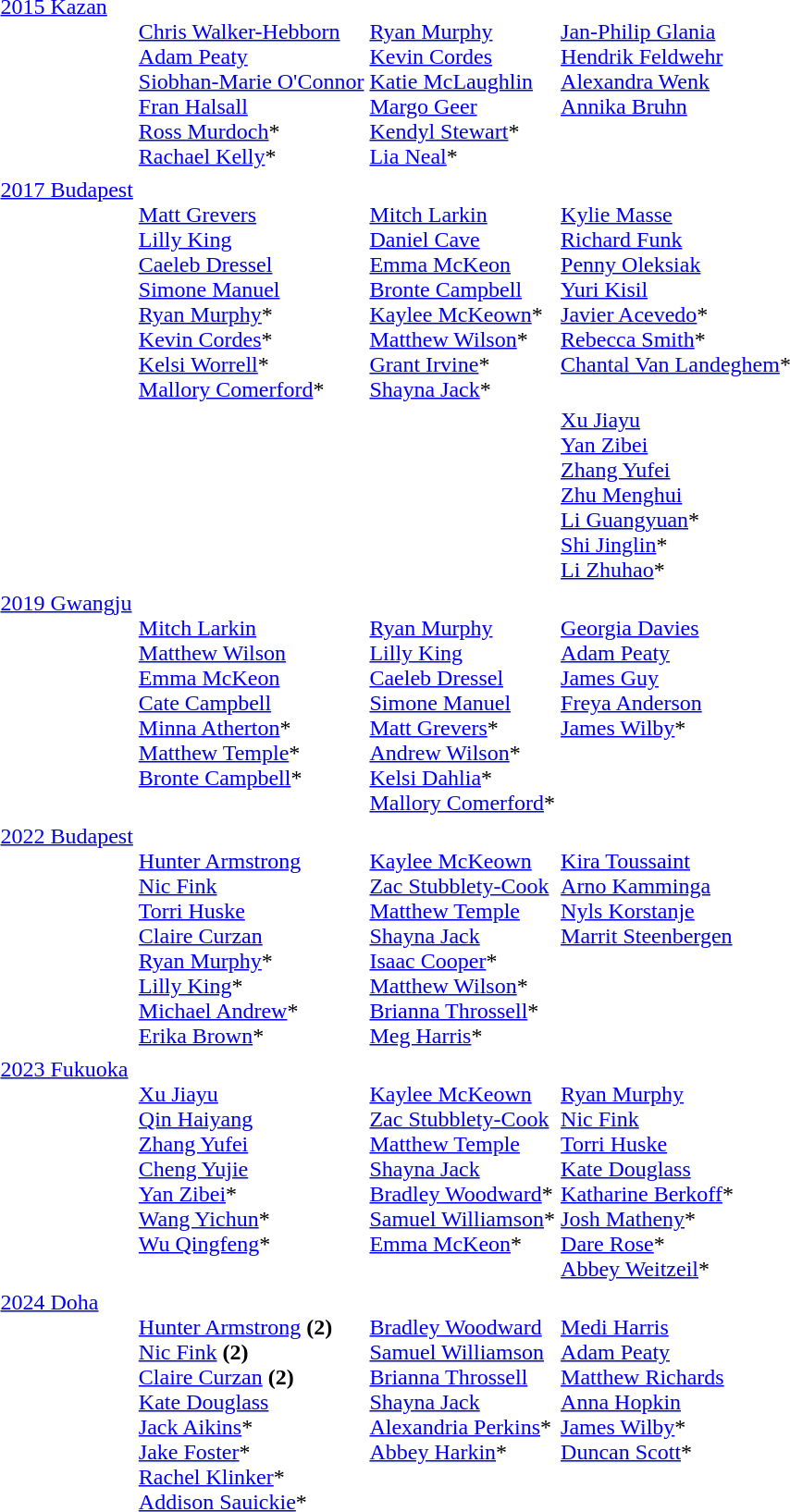<table>
<tr valign="top">
<td><a href='#'>2015 Kazan</a></td>
<td><br><a href='#'>Chris Walker-Hebborn</a><br><a href='#'>Adam Peaty</a><br><a href='#'>Siobhan-Marie O'Connor</a><br><a href='#'>Fran Halsall</a><br><a href='#'>Ross Murdoch</a>*<br><a href='#'>Rachael Kelly</a>*</td>
<td><br><a href='#'>Ryan Murphy</a><br><a href='#'>Kevin Cordes</a><br><a href='#'>Katie McLaughlin</a><br><a href='#'>Margo Geer</a><br><a href='#'>Kendyl Stewart</a>*<br><a href='#'>Lia Neal</a>*</td>
<td><br><a href='#'>Jan-Philip Glania</a><br><a href='#'>Hendrik Feldwehr</a><br><a href='#'>Alexandra Wenk</a><br><a href='#'>Annika Bruhn</a></td>
</tr>
<tr>
</tr>
<tr valign=top>
<td rowspan=2><a href='#'>2017 Budapest</a></td>
<td rowspan=2><br><a href='#'>Matt Grevers</a><br><a href='#'>Lilly King</a><br><a href='#'>Caeleb Dressel</a><br><a href='#'>Simone Manuel</a><br><a href='#'>Ryan Murphy</a>*<br><a href='#'>Kevin Cordes</a>*<br><a href='#'>Kelsi Worrell</a>*<br><a href='#'>Mallory Comerford</a>*</td>
<td rowspan=2><br><a href='#'>Mitch Larkin</a><br><a href='#'>Daniel Cave</a><br><a href='#'>Emma McKeon</a><br><a href='#'>Bronte Campbell</a><br><a href='#'>Kaylee McKeown</a>*<br><a href='#'>Matthew Wilson</a>*<br><a href='#'>Grant Irvine</a>*<br><a href='#'>Shayna Jack</a>*</td>
<td><br><a href='#'>Kylie Masse</a><br><a href='#'>Richard Funk</a><br><a href='#'>Penny Oleksiak</a><br><a href='#'>Yuri Kisil</a><br><a href='#'>Javier Acevedo</a>*<br><a href='#'>Rebecca Smith</a>*<br><a href='#'>Chantal Van Landeghem</a>*</td>
</tr>
<tr>
<td><br><a href='#'>Xu Jiayu</a><br><a href='#'>Yan Zibei</a><br><a href='#'>Zhang Yufei</a><br><a href='#'>Zhu Menghui</a><br><a href='#'>Li Guangyuan</a>*<br><a href='#'>Shi Jinglin</a>*<br><a href='#'>Li Zhuhao</a>*</td>
</tr>
<tr>
</tr>
<tr valign="top">
<td><a href='#'>2019 Gwangju</a></td>
<td><br><a href='#'>Mitch Larkin</a><br><a href='#'>Matthew Wilson</a><br><a href='#'>Emma McKeon</a><br><a href='#'>Cate Campbell</a><br><a href='#'>Minna Atherton</a>*<br><a href='#'>Matthew Temple</a>*<br><a href='#'>Bronte Campbell</a>*</td>
<td><br><a href='#'>Ryan Murphy</a><br><a href='#'>Lilly King</a><br><a href='#'>Caeleb Dressel</a><br><a href='#'>Simone Manuel</a><br><a href='#'>Matt Grevers</a>*<br><a href='#'>Andrew Wilson</a>*<br><a href='#'>Kelsi Dahlia</a>*<br><a href='#'>Mallory Comerford</a>*</td>
<td><br><a href='#'>Georgia Davies</a><br><a href='#'>Adam Peaty</a><br><a href='#'>James Guy</a><br><a href='#'>Freya Anderson</a><br><a href='#'>James Wilby</a>*</td>
</tr>
<tr>
</tr>
<tr valign="top">
<td><a href='#'>2022 Budapest</a></td>
<td><br><a href='#'>Hunter Armstrong</a><br><a href='#'>Nic Fink</a><br><a href='#'>Torri Huske</a><br><a href='#'>Claire Curzan</a><br><a href='#'>Ryan Murphy</a>*<br><a href='#'>Lilly King</a>*<br><a href='#'>Michael Andrew</a>*<br><a href='#'>Erika Brown</a>*</td>
<td><br><a href='#'>Kaylee McKeown</a><br><a href='#'>Zac Stubblety-Cook</a><br><a href='#'>Matthew Temple</a><br><a href='#'>Shayna Jack</a><br><a href='#'>Isaac Cooper</a>*<br><a href='#'>Matthew Wilson</a>*<br><a href='#'>Brianna Throssell</a>*<br><a href='#'>Meg Harris</a>*</td>
<td><br><a href='#'>Kira Toussaint</a><br><a href='#'>Arno Kamminga</a><br><a href='#'>Nyls Korstanje</a><br><a href='#'>Marrit Steenbergen</a></td>
</tr>
<tr>
</tr>
<tr valign="top">
<td><a href='#'>2023 Fukuoka</a></td>
<td><br><a href='#'>Xu Jiayu</a><br><a href='#'>Qin Haiyang</a><br><a href='#'>Zhang Yufei</a><br><a href='#'>Cheng Yujie</a><br><a href='#'>Yan Zibei</a>*<br><a href='#'>Wang Yichun</a>*<br><a href='#'>Wu Qingfeng</a>*</td>
<td><br><a href='#'>Kaylee McKeown</a><br><a href='#'>Zac Stubblety-Cook</a><br><a href='#'>Matthew Temple</a><br><a href='#'>Shayna Jack</a><br><a href='#'>Bradley Woodward</a>*<br><a href='#'>Samuel Williamson</a>*<br><a href='#'>Emma McKeon</a>*</td>
<td><br><a href='#'>Ryan Murphy</a><br><a href='#'>Nic Fink</a><br><a href='#'>Torri Huske</a><br><a href='#'>Kate Douglass</a><br><a href='#'>Katharine Berkoff</a>*<br><a href='#'>Josh Matheny</a>*<br><a href='#'>Dare Rose</a>*<br><a href='#'>Abbey Weitzeil</a>*</td>
</tr>
<tr>
</tr>
<tr valign="top">
<td><a href='#'>2024 Doha</a></td>
<td><br><a href='#'>Hunter Armstrong</a> <strong>(2)</strong><br><a href='#'>Nic Fink</a> <strong>(2)</strong><br><a href='#'>Claire Curzan</a> <strong>(2)</strong><br><a href='#'>Kate Douglass</a><br><a href='#'>Jack Aikins</a>*<br><a href='#'>Jake Foster</a>*<br><a href='#'>Rachel Klinker</a>*<br><a href='#'>Addison Sauickie</a>*</td>
<td><br><a href='#'>Bradley Woodward</a><br><a href='#'>Samuel Williamson</a><br><a href='#'>Brianna Throssell</a><br><a href='#'>Shayna Jack</a><br><a href='#'>Alexandria Perkins</a>*<br><a href='#'>Abbey Harkin</a>*</td>
<td><br><a href='#'>Medi Harris</a><br><a href='#'>Adam Peaty</a><br><a href='#'>Matthew Richards</a><br><a href='#'>Anna Hopkin</a><br><a href='#'>James Wilby</a>*<br><a href='#'>Duncan Scott</a>*</td>
</tr>
</table>
